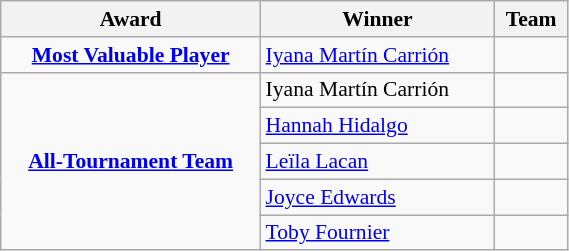<table class="wikitable" style="width: 30%; text-align:center; font-size:90%">
<tr>
<th>Award</th>
<th>Winner</th>
<th>Team</th>
</tr>
<tr>
<td><strong><a href='#'>Most Valuable Player</a></strong></td>
<td align=left><a href='#'>Iyana Martín Carrión</a></td>
<td align=left></td>
</tr>
<tr>
<td rowspan=5><strong><a href='#'>All-Tournament Team</a></strong></td>
<td align=left>Iyana Martín Carrión</td>
<td align=left></td>
</tr>
<tr>
<td align=left><a href='#'>Hannah Hidalgo</a></td>
<td align=left></td>
</tr>
<tr>
<td align=left><a href='#'>Leïla Lacan</a></td>
<td align=left></td>
</tr>
<tr>
<td align=left><a href='#'>Joyce Edwards</a></td>
<td align=left></td>
</tr>
<tr>
<td align=left><a href='#'>Toby Fournier</a></td>
<td align=left></td>
</tr>
</table>
